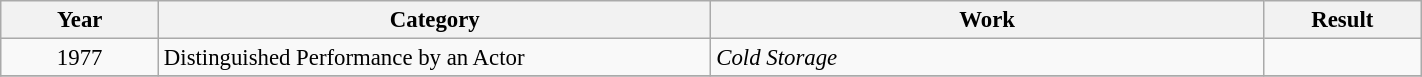<table class="wikitable" width="75%" cellpadding="4" style="font-size: 95%">
<tr>
<th width="10%">Year</th>
<th width="35%">Category</th>
<th width="35%">Work</th>
<th width="10%">Result</th>
</tr>
<tr>
<td style="text-align:center;">1977</td>
<td>Distinguished Performance by an Actor</td>
<td><em>Cold Storage</em></td>
<td></td>
</tr>
<tr>
</tr>
</table>
